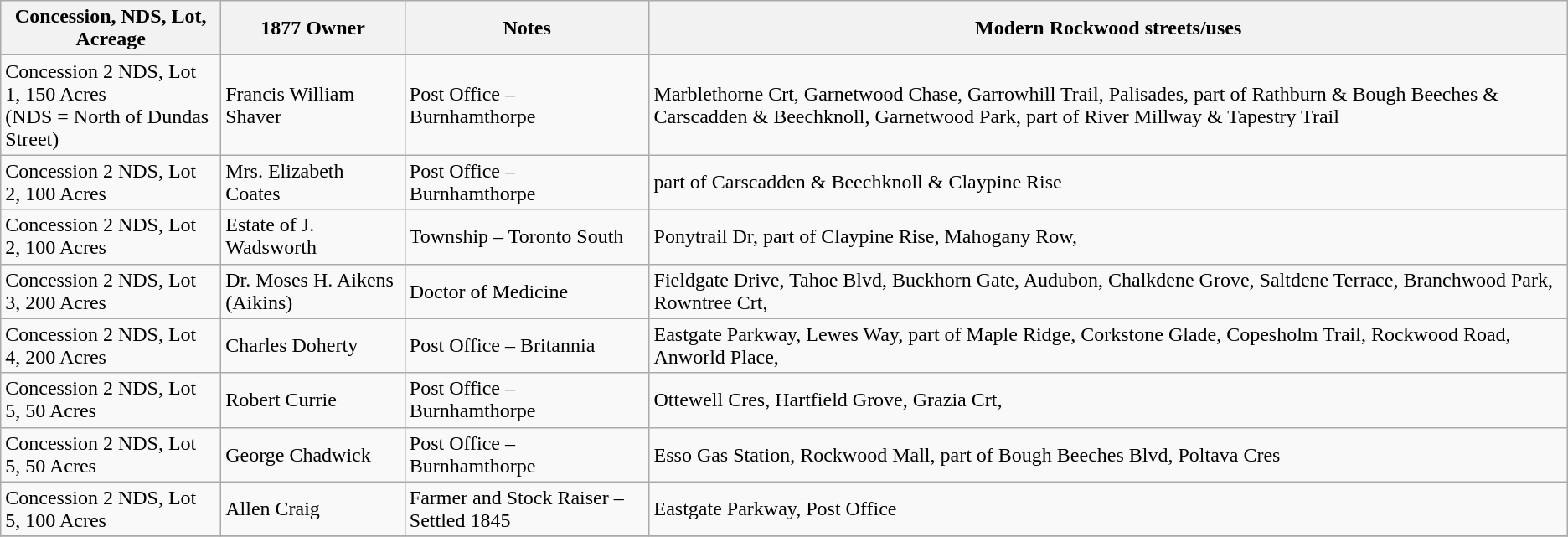<table class="wikitable sortable">
<tr>
<th>Concession, NDS, Lot, Acreage</th>
<th>1877 Owner</th>
<th>Notes</th>
<th>Modern Rockwood streets/uses</th>
</tr>
<tr>
<td>Concession 2 NDS, Lot 1, 150 Acres<br>(NDS = North of Dundas Street)</td>
<td>Francis William Shaver</td>
<td>Post Office – Burnhamthorpe</td>
<td>Marblethorne Crt, Garnetwood Chase, Garrowhill Trail, Palisades,  part of Rathburn & Bough Beeches & Carscadden & Beechknoll, Garnetwood Park, part of River Millway & Tapestry Trail</td>
</tr>
<tr>
<td>Concession 2 NDS, Lot 2, 100 Acres</td>
<td>Mrs. Elizabeth Coates</td>
<td>Post Office – Burnhamthorpe</td>
<td>part of Carscadden & Beechknoll & Claypine Rise</td>
</tr>
<tr>
<td>Concession 2 NDS, Lot 2, 100 Acres</td>
<td>Estate of J. Wadsworth</td>
<td>Township – Toronto South</td>
<td>Ponytrail Dr, part of Claypine Rise, Mahogany Row,</td>
</tr>
<tr>
<td>Concession 2 NDS, Lot 3, 200 Acres</td>
<td>Dr. Moses H. Aikens (Aikins)</td>
<td>Doctor of Medicine</td>
<td>Fieldgate Drive, Tahoe Blvd, Buckhorn Gate, Audubon, Chalkdene Grove, Saltdene Terrace, Branchwood Park, Rowntree Crt,</td>
</tr>
<tr>
<td>Concession 2 NDS, Lot 4, 200 Acres</td>
<td>Charles Doherty</td>
<td>Post Office – Britannia</td>
<td>Eastgate Parkway, Lewes Way, part of Maple Ridge, Corkstone Glade, Copesholm Trail, Rockwood Road, Anworld Place,</td>
</tr>
<tr>
<td>Concession 2 NDS, Lot 5, 50 Acres</td>
<td>Robert Currie</td>
<td>Post Office – Burnhamthorpe</td>
<td>Ottewell Cres, Hartfield Grove, Grazia Crt,</td>
</tr>
<tr>
<td>Concession 2 NDS, Lot 5, 50 Acres</td>
<td>George Chadwick</td>
<td>Post Office – Burnhamthorpe</td>
<td>Esso Gas Station, Rockwood Mall, part of Bough Beeches Blvd, Poltava Cres</td>
</tr>
<tr>
<td>Concession 2 NDS, Lot 5, 100 Acres</td>
<td>Allen Craig</td>
<td>Farmer and Stock Raiser – Settled 1845</td>
<td>Eastgate Parkway, Post Office</td>
</tr>
<tr>
</tr>
</table>
